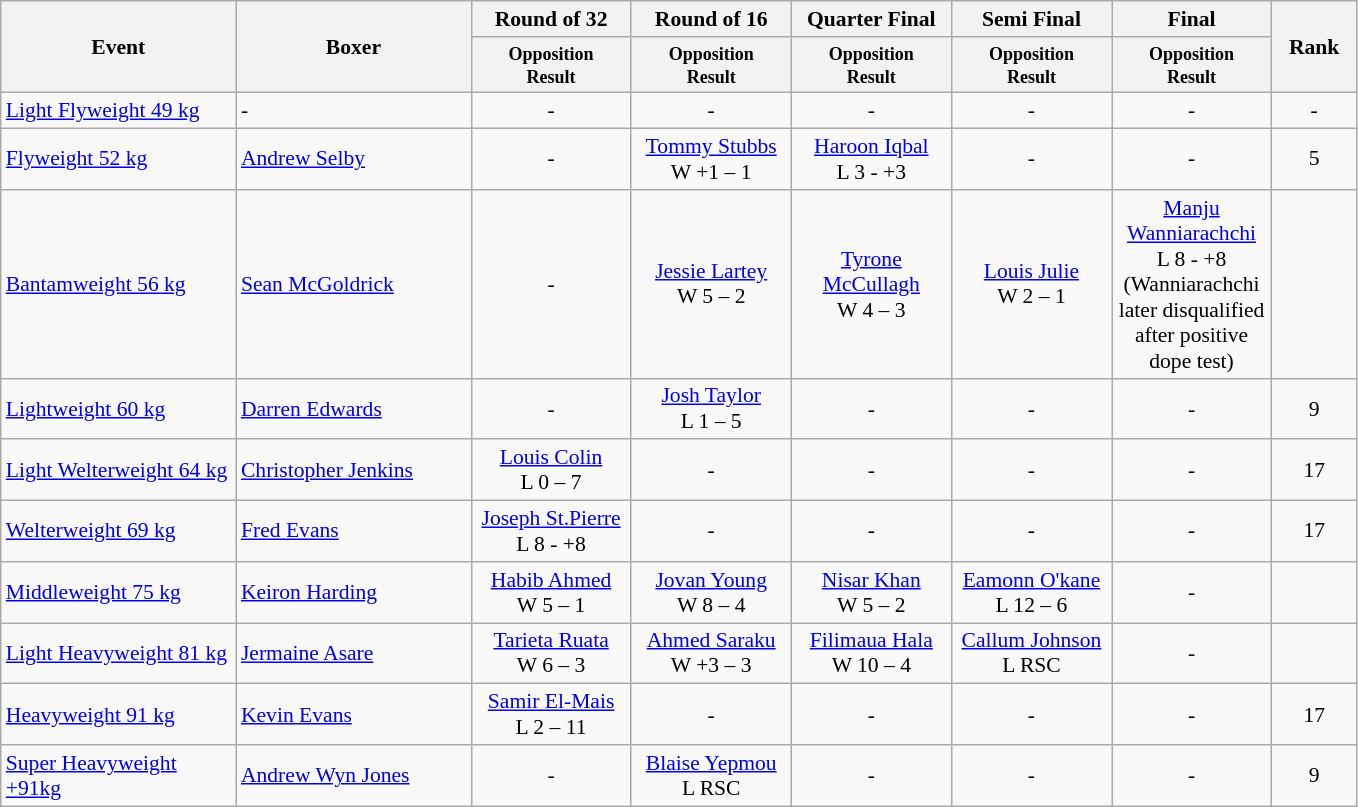<table class=wikitable style="font-size:90%">
<tr>
<th rowspan="2" width=150>Event</th>
<th rowspan="2" width=150>Boxer</th>
<th width=100>Round of 32</th>
<th width=100>Round of 16</th>
<th width=100>Quarter Final</th>
<th width=100>Semi Final</th>
<th width=100>Final</th>
<th rowspan=2 width=50>Rank</th>
</tr>
<tr>
<th style="line-height:1em"><small>Opposition<br>Result</small></th>
<th style="line-height:1em"><small>Opposition<br>Result</small></th>
<th style="line-height:1em"><small>Opposition<br>Result</small></th>
<th style="line-height:1em"><small>Opposition<br>Result</small></th>
<th style="line-height:1em"><small>Opposition<br>Result</small></th>
</tr>
<tr>
<td><a href='#'>Light Flyweight 49 kg</a></td>
<td>-</td>
<td align="center">-</td>
<td align="center">-</td>
<td align="center">-</td>
<td align="center">-</td>
<td align="center">-</td>
<td align="center">-</td>
</tr>
<tr>
<td><a href='#'>Flyweight 52 kg</a></td>
<td><a href='#'>Andrew Selby</a></td>
<td align="center">-</td>
<td align="center"><a href='#'>Tommy Stubbs</a><br> W +1 – 1</td>
<td align="center"><a href='#'>Haroon Iqbal</a><br> L 3 - +3</td>
<td align="center">-</td>
<td align="center">-</td>
<td align="center">5</td>
</tr>
<tr>
<td><a href='#'>Bantamweight 56 kg</a></td>
<td><a href='#'>Sean McGoldrick</a></td>
<td align="center">-</td>
<td align="center"><a href='#'>Jessie Lartey</a><br> W 5 – 2</td>
<td align="center"><a href='#'>Tyrone McCullagh</a><br> W 4 – 3</td>
<td align="center"><a href='#'>Louis Julie</a><br> W 2 – 1</td>
<td align="center"><a href='#'>Manju Wanniarachchi</a><br> L 8 - +8 (Wanniarachchi later disqualified after positive dope test)</td>
<td align="center"></td>
</tr>
<tr>
<td><a href='#'>Lightweight 60 kg</a></td>
<td><a href='#'>Darren Edwards</a></td>
<td align="center">-</td>
<td align="center"><a href='#'>Josh Taylor</a><br> L 1 – 5</td>
<td align="center">-</td>
<td align="center">-</td>
<td align="center">-</td>
<td align="center">9</td>
</tr>
<tr>
<td><a href='#'>Light Welterweight 64 kg</a></td>
<td><a href='#'>Christopher Jenkins</a></td>
<td align="center"><a href='#'>Louis Colin</a><br> L 0 – 7</td>
<td align="center">-</td>
<td align="center">-</td>
<td align="center">-</td>
<td align="center">-</td>
<td align="center">17</td>
</tr>
<tr>
<td><a href='#'>Welterweight 69 kg</a></td>
<td><a href='#'>Fred Evans</a></td>
<td align="center"><a href='#'>Joseph St.Pierre</a><br> L 8 - +8</td>
<td align="center">-</td>
<td align="center">-</td>
<td align="center">-</td>
<td align="center">-</td>
<td align="center">17</td>
</tr>
<tr>
<td><a href='#'>Middleweight 75 kg</a></td>
<td><a href='#'>Keiron Harding</a></td>
<td align="center"><a href='#'>Habib Ahmed</a><br> W 5 – 1</td>
<td align="center"><a href='#'>Jovan Young</a><br> W 8 – 4</td>
<td align="center"><a href='#'>Nisar Khan</a><br> W 5 – 2</td>
<td align="center"><a href='#'>Eamonn O'kane</a><br> L 12 – 6</td>
<td align="center">-</td>
<td align="center"></td>
</tr>
<tr>
<td><a href='#'>Light Heavyweight 81 kg</a></td>
<td><a href='#'>Jermaine Asare</a></td>
<td align="center"><a href='#'>Tarieta Ruata</a><br> W 6 – 3</td>
<td align="center"><a href='#'>Ahmed Saraku</a><br> W +3 – 3</td>
<td align="center"><a href='#'>Filimaua Hala</a><br> W 10 – 4</td>
<td align="center"><a href='#'>Callum Johnson</a><br> L RSC</td>
<td align="center">-</td>
<td align="center"></td>
</tr>
<tr>
<td><a href='#'>Heavyweight 91 kg</a></td>
<td><a href='#'>Kevin Evans</a></td>
<td align="center"><a href='#'>Samir El-Mais</a><br> L 2 – 11</td>
<td align="center">-</td>
<td align="center">-</td>
<td align="center">-</td>
<td align="center">-</td>
<td align="center">17</td>
</tr>
<tr>
<td><a href='#'>Super Heavyweight +91kg</a></td>
<td><a href='#'>Andrew Wyn Jones</a></td>
<td align="center">-</td>
<td align="center"><a href='#'>Blaise Yepmou</a><br> L RSC</td>
<td align="center">-</td>
<td align="center">-</td>
<td align="center">-</td>
<td align="center">9</td>
</tr>
</table>
